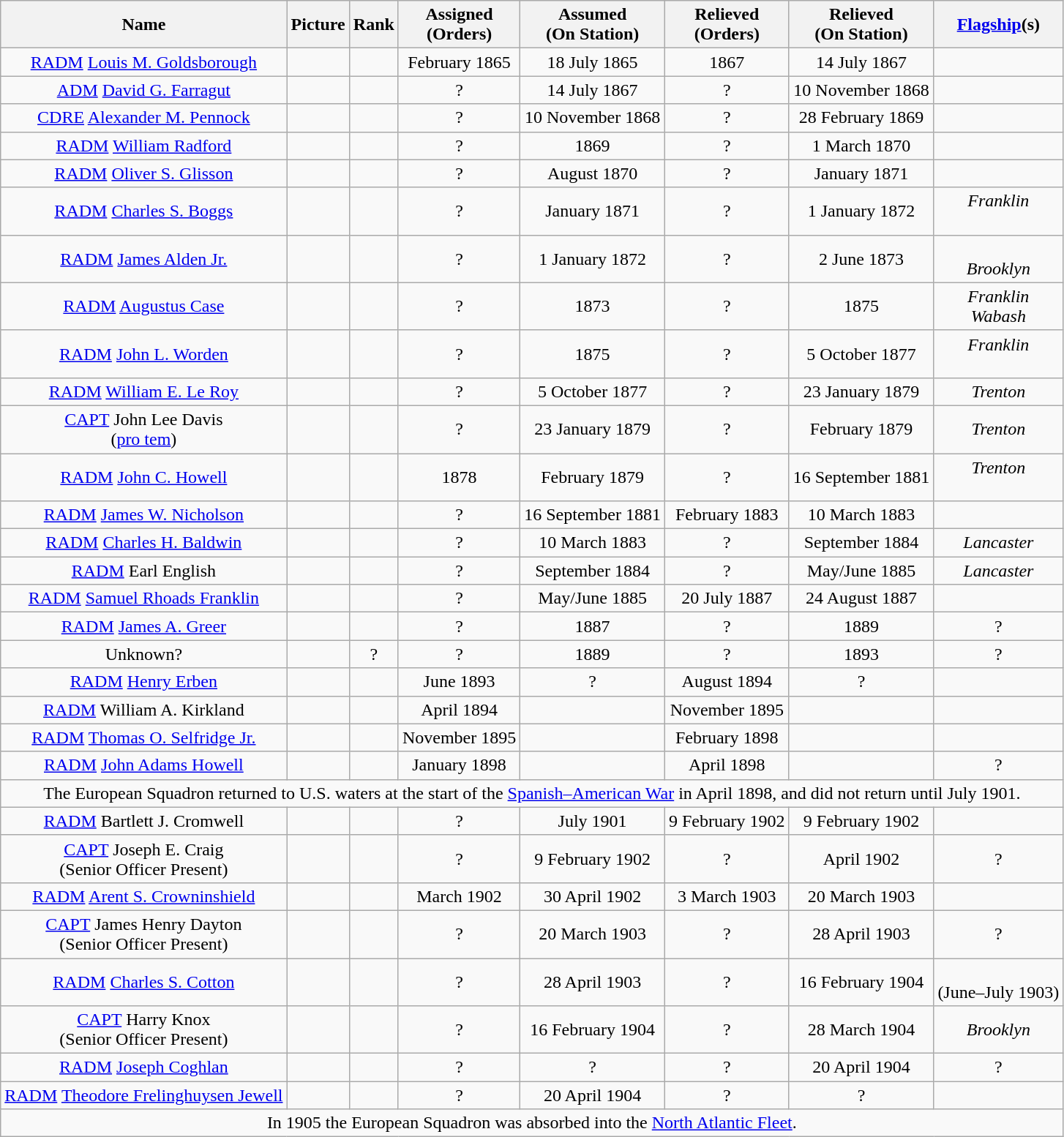<table class="wikitable sortable" style="text-align:center">
<tr>
<th>Name</th>
<th>Picture</th>
<th>Rank</th>
<th>Assigned<br>(Orders)</th>
<th>Assumed<br>(On Station)</th>
<th>Relieved<br>(Orders)</th>
<th>Relieved<br>(On Station)</th>
<th><a href='#'>Flagship</a>(s)</th>
</tr>
<tr>
<td><a href='#'>RADM</a> <a href='#'>Louis M. Goldsborough</a></td>
<td></td>
<td></td>
<td>February 1865</td>
<td>18 July 1865</td>
<td>1867</td>
<td>14 July 1867</td>
<td></td>
</tr>
<tr>
<td><a href='#'>ADM</a> <a href='#'>David G. Farragut</a></td>
<td></td>
<td></td>
<td>?</td>
<td>14 July 1867</td>
<td>?</td>
<td>10 November 1868</td>
<td></td>
</tr>
<tr>
<td><a href='#'>CDRE</a> <a href='#'>Alexander M. Pennock</a></td>
<td></td>
<td></td>
<td>?</td>
<td>10 November 1868</td>
<td>?</td>
<td>28 February 1869</td>
<td></td>
</tr>
<tr>
<td><a href='#'>RADM</a> <a href='#'>William Radford</a></td>
<td></td>
<td></td>
<td>?</td>
<td>1869</td>
<td>?</td>
<td>1 March 1870</td>
<td></td>
</tr>
<tr>
<td><a href='#'>RADM</a> <a href='#'>Oliver S. Glisson</a></td>
<td></td>
<td></td>
<td>?</td>
<td>August 1870</td>
<td>?</td>
<td>January 1871</td>
<td></td>
</tr>
<tr>
<td><a href='#'>RADM</a> <a href='#'>Charles S. Boggs</a></td>
<td></td>
<td></td>
<td>?</td>
<td>January 1871</td>
<td>?</td>
<td>1 January 1872</td>
<td><em>Franklin</em><br><br></td>
</tr>
<tr>
<td><a href='#'>RADM</a> <a href='#'>James Alden Jr.</a></td>
<td></td>
<td></td>
<td>?</td>
<td>1 January 1872</td>
<td>?</td>
<td>2 June 1873</td>
<td><br><em>Brooklyn</em></td>
</tr>
<tr>
<td><a href='#'>RADM</a> <a href='#'>Augustus Case</a></td>
<td></td>
<td></td>
<td>?</td>
<td>1873</td>
<td>?</td>
<td>1875</td>
<td><em>Franklin</em><br><em>Wabash</em></td>
</tr>
<tr>
<td><a href='#'>RADM</a> <a href='#'>John L. Worden</a></td>
<td></td>
<td></td>
<td>?</td>
<td>1875</td>
<td>?</td>
<td>5 October 1877</td>
<td><em>Franklin</em><br><br></td>
</tr>
<tr>
<td><a href='#'>RADM</a> <a href='#'>William E. Le Roy</a></td>
<td></td>
<td></td>
<td>?</td>
<td>5 October 1877</td>
<td>?</td>
<td>23 January 1879</td>
<td><em>Trenton</em></td>
</tr>
<tr>
<td><a href='#'>CAPT</a> John Lee Davis<br>(<a href='#'>pro tem</a>)</td>
<td></td>
<td></td>
<td>?</td>
<td>23 January 1879</td>
<td>?</td>
<td>February 1879</td>
<td><em>Trenton</em></td>
</tr>
<tr>
<td><a href='#'>RADM</a> <a href='#'>John C. Howell</a></td>
<td></td>
<td></td>
<td>1878</td>
<td>February 1879</td>
<td>?</td>
<td>16 September 1881</td>
<td><em>Trenton</em><br><br></td>
</tr>
<tr>
<td><a href='#'>RADM</a> <a href='#'>James W. Nicholson</a></td>
<td></td>
<td></td>
<td>?</td>
<td>16 September 1881</td>
<td>February 1883</td>
<td>10 March 1883</td>
<td></td>
</tr>
<tr>
<td><a href='#'>RADM</a> <a href='#'>Charles H. Baldwin</a></td>
<td></td>
<td></td>
<td>?</td>
<td>10 March 1883</td>
<td>?</td>
<td>September 1884</td>
<td><em>Lancaster</em></td>
</tr>
<tr>
<td><a href='#'>RADM</a> Earl English</td>
<td></td>
<td></td>
<td>?</td>
<td>September 1884</td>
<td>?</td>
<td>May/June 1885</td>
<td><em>Lancaster</em></td>
</tr>
<tr>
<td><a href='#'>RADM</a> <a href='#'>Samuel Rhoads Franklin</a></td>
<td></td>
<td></td>
<td>?</td>
<td>May/June 1885</td>
<td>20 July 1887</td>
<td>24 August 1887</td>
<td></td>
</tr>
<tr>
<td><a href='#'>RADM</a> <a href='#'>James A. Greer</a></td>
<td></td>
<td></td>
<td>?</td>
<td>1887</td>
<td>?</td>
<td>1889</td>
<td>?</td>
</tr>
<tr>
<td>Unknown?</td>
<td></td>
<td>?</td>
<td>?</td>
<td>1889</td>
<td>?</td>
<td>1893</td>
<td>?</td>
</tr>
<tr>
<td><a href='#'>RADM</a> <a href='#'>Henry Erben</a></td>
<td></td>
<td></td>
<td>June 1893</td>
<td>?</td>
<td>August 1894</td>
<td>?</td>
<td></td>
</tr>
<tr>
<td><a href='#'>RADM</a> William A. Kirkland</td>
<td></td>
<td></td>
<td>April 1894</td>
<td></td>
<td>November 1895</td>
<td></td>
<td></td>
</tr>
<tr>
<td><a href='#'>RADM</a> <a href='#'>Thomas O. Selfridge Jr.</a></td>
<td></td>
<td></td>
<td>November 1895</td>
<td></td>
<td>February 1898</td>
<td></td>
<td></td>
</tr>
<tr>
<td><a href='#'>RADM</a> <a href='#'>John Adams Howell</a></td>
<td></td>
<td></td>
<td>January 1898</td>
<td></td>
<td>April 1898</td>
<td></td>
<td>?</td>
</tr>
<tr>
<td colspan="8">The European Squadron returned to U.S. waters at the start of the <a href='#'>Spanish–American War</a> in April 1898, and did not return until July 1901.</td>
</tr>
<tr>
<td><a href='#'>RADM</a> Bartlett J. Cromwell</td>
<td></td>
<td></td>
<td>?</td>
<td>July 1901</td>
<td>9 February 1902</td>
<td>9 February 1902</td>
<td></td>
</tr>
<tr>
<td><a href='#'>CAPT</a> Joseph E. Craig<br>(Senior Officer Present)</td>
<td></td>
<td></td>
<td>?</td>
<td>9 February 1902</td>
<td>?</td>
<td>April 1902</td>
<td>?</td>
</tr>
<tr>
<td><a href='#'>RADM</a> <a href='#'>Arent S. Crowninshield</a></td>
<td></td>
<td></td>
<td>March 1902</td>
<td>30 April 1902</td>
<td>3 March 1903</td>
<td>20 March 1903</td>
<td></td>
</tr>
<tr>
<td><a href='#'>CAPT</a> James Henry Dayton<br>(Senior Officer Present)</td>
<td></td>
<td></td>
<td>?</td>
<td>20 March 1903</td>
<td>?</td>
<td>28 April 1903</td>
<td>?</td>
</tr>
<tr>
<td><a href='#'>RADM</a> <a href='#'>Charles S. Cotton</a></td>
<td></td>
<td></td>
<td>?</td>
<td>28 April 1903</td>
<td>?</td>
<td>16 February 1904</td>
<td><br>(June–July 1903)<br></td>
</tr>
<tr>
<td><a href='#'>CAPT</a> Harry Knox<br>(Senior Officer Present)</td>
<td></td>
<td></td>
<td>?</td>
<td>16 February 1904</td>
<td>?</td>
<td>28 March 1904</td>
<td><em>Brooklyn</em></td>
</tr>
<tr>
<td><a href='#'>RADM</a> <a href='#'>Joseph Coghlan</a></td>
<td></td>
<td></td>
<td>?</td>
<td>?</td>
<td>?</td>
<td>20 April 1904</td>
<td>?</td>
</tr>
<tr>
<td><a href='#'>RADM</a> <a href='#'>Theodore Frelinghuysen Jewell</a></td>
<td></td>
<td></td>
<td>?</td>
<td>20 April 1904</td>
<td>?</td>
<td>?</td>
<td></td>
</tr>
<tr>
<td colspan="8">In 1905 the European Squadron was absorbed into the <a href='#'>North Atlantic Fleet</a>.</td>
</tr>
</table>
